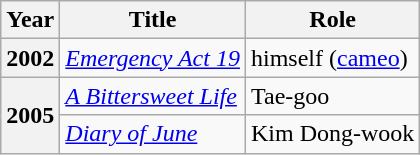<table class="wikitable plainrowheaders sortable">
<tr>
<th scope="col">Year</th>
<th scope="col">Title</th>
<th scope="col">Role</th>
</tr>
<tr>
<th scope="row">2002</th>
<td><em><a href='#'>Emergency Act 19</a></em></td>
<td>himself (<a href='#'>cameo</a>)</td>
</tr>
<tr>
<th scope="row" rowspan="2">2005</th>
<td><em><a href='#'>A Bittersweet Life</a></em></td>
<td>Tae-goo</td>
</tr>
<tr>
<td><em><a href='#'>Diary of June</a></em></td>
<td>Kim Dong-wook</td>
</tr>
</table>
